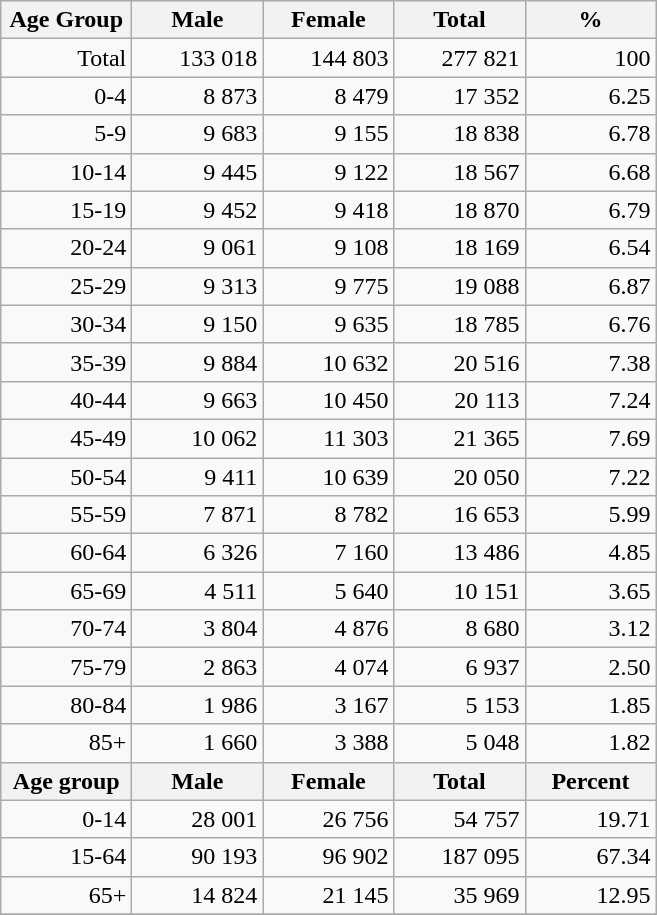<table class="wikitable">
<tr>
<th width="80pt">Age Group</th>
<th width="80pt">Male</th>
<th width="80pt">Female</th>
<th width="80pt">Total</th>
<th width="80pt">%</th>
</tr>
<tr>
<td align="right">Total</td>
<td align="right">133 018</td>
<td align="right">144 803</td>
<td align="right">277 821</td>
<td align="right">100</td>
</tr>
<tr>
<td align="right">0-4</td>
<td align="right">8 873</td>
<td align="right">8 479</td>
<td align="right">17 352</td>
<td align="right">6.25</td>
</tr>
<tr>
<td align="right">5-9</td>
<td align="right">9 683</td>
<td align="right">9 155</td>
<td align="right">18 838</td>
<td align="right">6.78</td>
</tr>
<tr>
<td align="right">10-14</td>
<td align="right">9 445</td>
<td align="right">9 122</td>
<td align="right">18 567</td>
<td align="right">6.68</td>
</tr>
<tr>
<td align="right">15-19</td>
<td align="right">9 452</td>
<td align="right">9 418</td>
<td align="right">18 870</td>
<td align="right">6.79</td>
</tr>
<tr>
<td align="right">20-24</td>
<td align="right">9 061</td>
<td align="right">9 108</td>
<td align="right">18 169</td>
<td align="right">6.54</td>
</tr>
<tr>
<td align="right">25-29</td>
<td align="right">9 313</td>
<td align="right">9 775</td>
<td align="right">19 088</td>
<td align="right">6.87</td>
</tr>
<tr>
<td align="right">30-34</td>
<td align="right">9 150</td>
<td align="right">9 635</td>
<td align="right">18 785</td>
<td align="right">6.76</td>
</tr>
<tr>
<td align="right">35-39</td>
<td align="right">9 884</td>
<td align="right">10 632</td>
<td align="right">20 516</td>
<td align="right">7.38</td>
</tr>
<tr>
<td align="right">40-44</td>
<td align="right">9 663</td>
<td align="right">10 450</td>
<td align="right">20 113</td>
<td align="right">7.24</td>
</tr>
<tr>
<td align="right">45-49</td>
<td align="right">10 062</td>
<td align="right">11 303</td>
<td align="right">21 365</td>
<td align="right">7.69</td>
</tr>
<tr>
<td align="right">50-54</td>
<td align="right">9 411</td>
<td align="right">10 639</td>
<td align="right">20 050</td>
<td align="right">7.22</td>
</tr>
<tr>
<td align="right">55-59</td>
<td align="right">7 871</td>
<td align="right">8 782</td>
<td align="right">16 653</td>
<td align="right">5.99</td>
</tr>
<tr>
<td align="right">60-64</td>
<td align="right">6 326</td>
<td align="right">7 160</td>
<td align="right">13 486</td>
<td align="right">4.85</td>
</tr>
<tr>
<td align="right">65-69</td>
<td align="right">4 511</td>
<td align="right">5 640</td>
<td align="right">10 151</td>
<td align="right">3.65</td>
</tr>
<tr>
<td align="right">70-74</td>
<td align="right">3 804</td>
<td align="right">4 876</td>
<td align="right">8 680</td>
<td align="right">3.12</td>
</tr>
<tr>
<td align="right">75-79</td>
<td align="right">2 863</td>
<td align="right">4 074</td>
<td align="right">6 937</td>
<td align="right">2.50</td>
</tr>
<tr>
<td align="right">80-84</td>
<td align="right">1 986</td>
<td align="right">3 167</td>
<td align="right">5 153</td>
<td align="right">1.85</td>
</tr>
<tr>
<td align="right">85+</td>
<td align="right">1 660</td>
<td align="right">3 388</td>
<td align="right">5 048</td>
<td align="right">1.82</td>
</tr>
<tr>
<th width="50">Age group</th>
<th width="80pt">Male</th>
<th width="80">Female</th>
<th width="80">Total</th>
<th width="50">Percent</th>
</tr>
<tr>
<td align="right">0-14</td>
<td align="right">28 001</td>
<td align="right">26 756</td>
<td align="right">54 757</td>
<td align="right">19.71</td>
</tr>
<tr>
<td align="right">15-64</td>
<td align="right">90 193</td>
<td align="right">96 902</td>
<td align="right">187 095</td>
<td align="right">67.34</td>
</tr>
<tr>
<td align="right">65+</td>
<td align="right">14 824</td>
<td align="right">21 145</td>
<td align="right">35 969</td>
<td align="right">12.95</td>
</tr>
<tr>
</tr>
</table>
